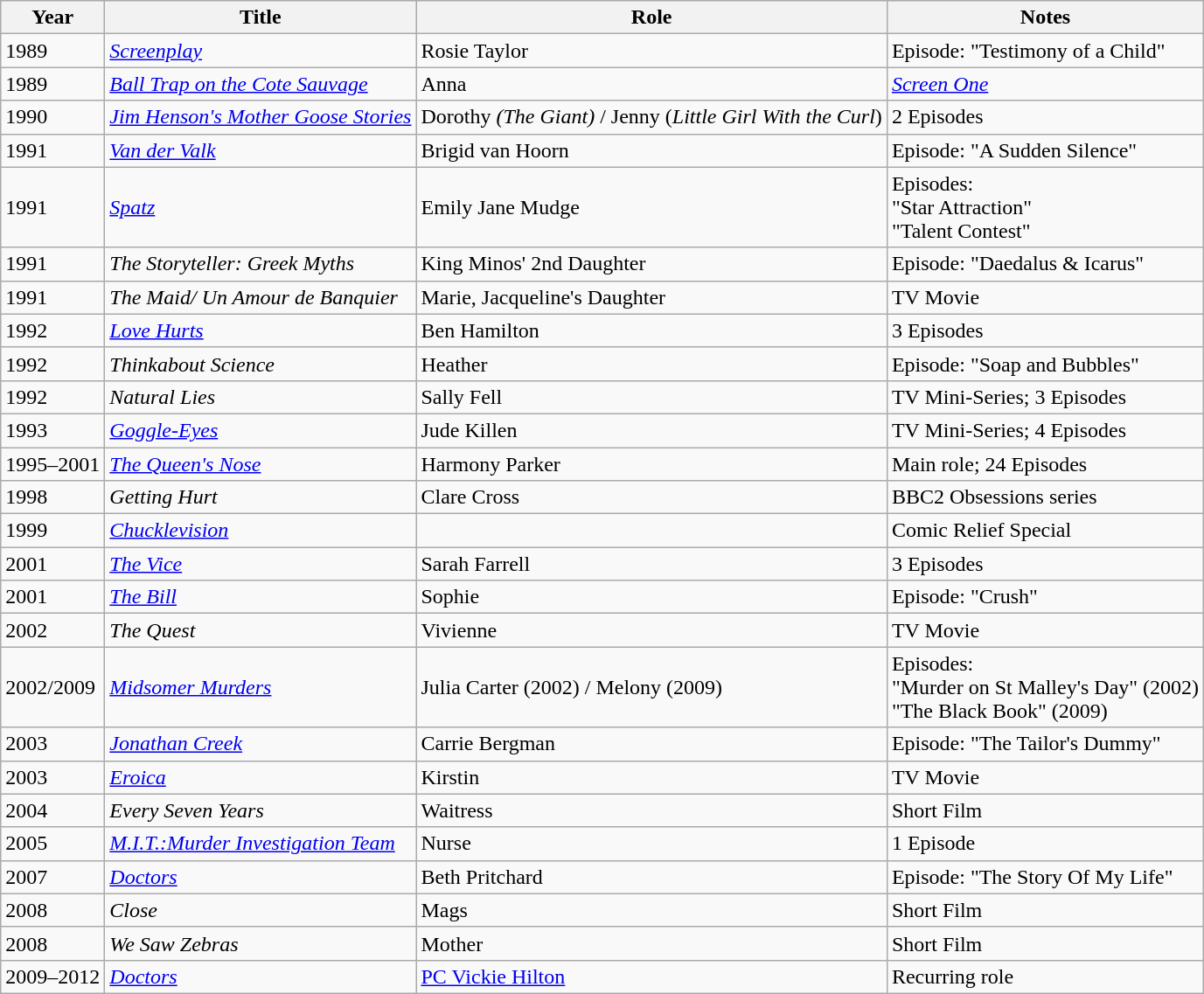<table class="wikitable sortable">
<tr>
<th>Year</th>
<th>Title</th>
<th>Role</th>
<th>Notes</th>
</tr>
<tr>
<td>1989</td>
<td><em><a href='#'>Screenplay</a></em></td>
<td>Rosie Taylor</td>
<td>Episode: "Testimony of a Child"</td>
</tr>
<tr>
<td>1989</td>
<td><em><a href='#'>Ball Trap on the Cote Sauvage</a></em></td>
<td>Anna</td>
<td> <em><a href='#'>Screen One</a></em></td>
</tr>
<tr>
<td>1990</td>
<td><em><a href='#'>Jim Henson's Mother Goose Stories</a></em></td>
<td>Dorothy <em>(The Giant)</em> / Jenny (<em>Little Girl With the Curl</em>)</td>
<td>2 Episodes</td>
</tr>
<tr>
<td>1991</td>
<td><em><a href='#'>Van der Valk</a></em></td>
<td>Brigid van Hoorn</td>
<td>Episode: "A Sudden Silence"</td>
</tr>
<tr>
<td>1991</td>
<td><em><a href='#'>Spatz</a></em></td>
<td>Emily Jane Mudge</td>
<td>Episodes:<br>"Star Attraction"<br>"Talent Contest"</td>
</tr>
<tr>
<td>1991</td>
<td><em>The Storyteller: Greek Myths</em></td>
<td>King Minos' 2nd Daughter</td>
<td>Episode: "Daedalus & Icarus"</td>
</tr>
<tr>
<td>1991</td>
<td><em>The Maid/ Un Amour de Banquier</em></td>
<td>Marie, Jacqueline's Daughter</td>
<td>TV Movie</td>
</tr>
<tr>
<td>1992</td>
<td><em><a href='#'>Love Hurts</a></em></td>
<td>Ben Hamilton</td>
<td>3 Episodes</td>
</tr>
<tr>
<td>1992</td>
<td><em>Thinkabout Science</em></td>
<td>Heather</td>
<td>Episode: "Soap and Bubbles"</td>
</tr>
<tr>
<td>1992</td>
<td><em>Natural Lies</em></td>
<td>Sally Fell</td>
<td>TV Mini-Series; 3 Episodes</td>
</tr>
<tr>
<td>1993</td>
<td><em><a href='#'>Goggle-Eyes</a></em></td>
<td>Jude Killen</td>
<td>TV Mini-Series; 4 Episodes</td>
</tr>
<tr>
<td>1995–2001</td>
<td><em><a href='#'>The Queen's Nose</a></em></td>
<td>Harmony Parker</td>
<td>Main role; 24 Episodes</td>
</tr>
<tr>
<td>1998</td>
<td><em>Getting Hurt</em></td>
<td>Clare Cross</td>
<td>BBC2 Obsessions series</td>
</tr>
<tr>
<td>1999</td>
<td><em><a href='#'>Chucklevision</a></em></td>
<td></td>
<td>Comic Relief Special</td>
</tr>
<tr>
<td>2001</td>
<td><em><a href='#'>The Vice</a></em></td>
<td>Sarah Farrell</td>
<td>3 Episodes</td>
</tr>
<tr>
<td>2001</td>
<td><em><a href='#'>The Bill</a></em></td>
<td>Sophie</td>
<td>Episode: "Crush"</td>
</tr>
<tr>
<td>2002</td>
<td><em>The Quest</em></td>
<td>Vivienne</td>
<td>TV Movie</td>
</tr>
<tr>
<td>2002/2009</td>
<td><em><a href='#'>Midsomer Murders</a></em></td>
<td>Julia Carter (2002) / Melony (2009)</td>
<td>Episodes:<br>"Murder on St Malley's Day" (2002)<br>"The Black Book" (2009)</td>
</tr>
<tr>
<td>2003</td>
<td><em><a href='#'>Jonathan Creek</a></em></td>
<td>Carrie Bergman</td>
<td>Episode: "The Tailor's Dummy"</td>
</tr>
<tr>
<td>2003</td>
<td><em><a href='#'>Eroica</a></em></td>
<td>Kirstin</td>
<td>TV Movie</td>
</tr>
<tr>
<td>2004</td>
<td><em>Every Seven Years</em></td>
<td>Waitress</td>
<td>Short Film</td>
</tr>
<tr>
<td>2005</td>
<td><em><a href='#'>M.I.T.:Murder Investigation Team</a></em></td>
<td>Nurse</td>
<td>1 Episode</td>
</tr>
<tr>
<td>2007</td>
<td><em><a href='#'>Doctors</a></em></td>
<td>Beth Pritchard</td>
<td>Episode: "The Story Of My Life"</td>
</tr>
<tr>
<td>2008</td>
<td><em>Close</em></td>
<td>Mags</td>
<td>Short Film</td>
</tr>
<tr>
<td>2008</td>
<td><em>We Saw Zebras</em></td>
<td>Mother</td>
<td>Short Film</td>
</tr>
<tr>
<td>2009–2012</td>
<td><em><a href='#'>Doctors</a></em></td>
<td><a href='#'>PC Vickie Hilton</a></td>
<td>Recurring role</td>
</tr>
</table>
